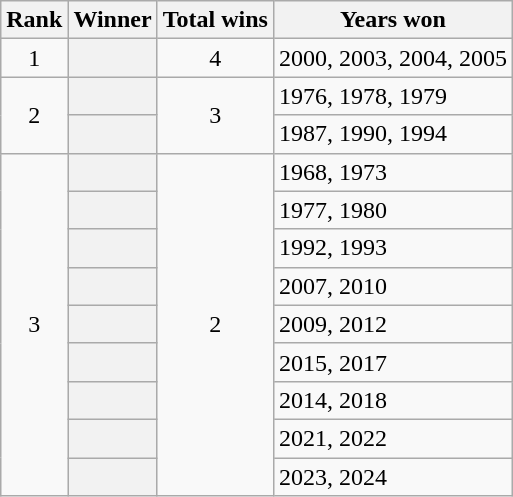<table class="wikitable plainrowheaders">
<tr>
<th scope="col">Rank</th>
<th scope="col">Winner</th>
<th scope="col">Total wins</th>
<th scope="col">Years won</th>
</tr>
<tr>
<td style="text-align:center;">1</td>
<th scope="row"></th>
<td style="text-align:center;">4</td>
<td>2000, 2003, 2004, 2005</td>
</tr>
<tr>
<td rowspan="2" style="text-align:center;">2</td>
<th scope="row"></th>
<td rowspan="2" style="text-align:center;">3</td>
<td>1976, 1978, 1979</td>
</tr>
<tr>
<th scope="row"></th>
<td>1987, 1990, 1994</td>
</tr>
<tr>
<td rowspan="9" style="text-align:center;">3</td>
<th scope="row"></th>
<td rowspan="9" style="text-align:center;">2</td>
<td>1968, 1973</td>
</tr>
<tr>
<th scope="row"></th>
<td>1977, 1980</td>
</tr>
<tr>
<th scope="row"></th>
<td>1992, 1993</td>
</tr>
<tr>
<th scope="row"></th>
<td>2007, 2010</td>
</tr>
<tr>
<th scope="row"></th>
<td>2009, 2012</td>
</tr>
<tr>
<th scope="row"></th>
<td>2015, 2017</td>
</tr>
<tr>
<th scope="row"></th>
<td>2014, 2018</td>
</tr>
<tr>
<th scope="row"></th>
<td>2021, 2022</td>
</tr>
<tr>
<th scope="row"></th>
<td>2023, 2024</td>
</tr>
</table>
